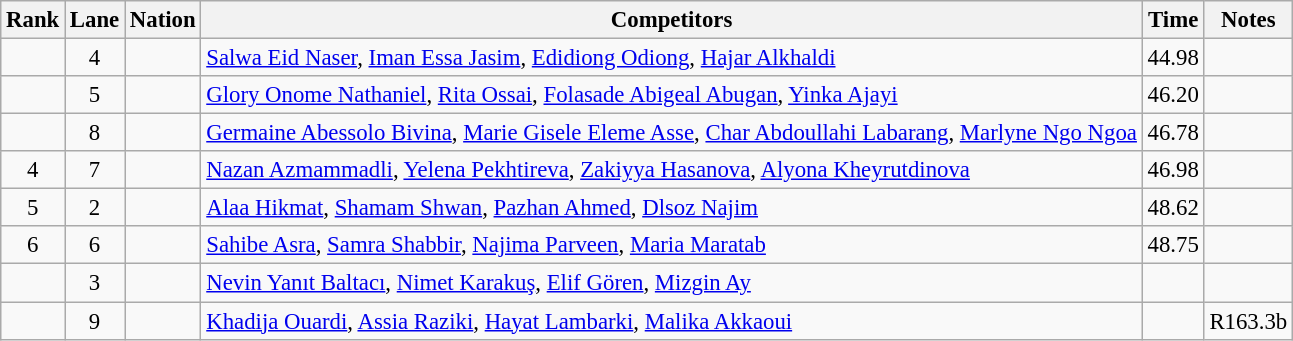<table class="wikitable sortable" style="text-align:center; font-size:95%">
<tr>
<th>Rank</th>
<th>Lane</th>
<th>Nation</th>
<th>Competitors</th>
<th>Time</th>
<th>Notes</th>
</tr>
<tr>
<td></td>
<td>4</td>
<td align=left></td>
<td align=left><a href='#'>Salwa Eid Naser</a>, <a href='#'>Iman Essa Jasim</a>, <a href='#'>Edidiong Odiong</a>, <a href='#'>Hajar Alkhaldi</a></td>
<td>44.98</td>
<td></td>
</tr>
<tr>
<td></td>
<td>5</td>
<td align=left></td>
<td align=left><a href='#'>Glory Onome Nathaniel</a>, <a href='#'>Rita Ossai</a>, <a href='#'>Folasade Abigeal Abugan</a>, <a href='#'>Yinka Ajayi</a></td>
<td>46.20</td>
<td></td>
</tr>
<tr>
<td></td>
<td>8</td>
<td align=left></td>
<td align=left><a href='#'>Germaine Abessolo Bivina</a>, <a href='#'>Marie Gisele Eleme Asse</a>, <a href='#'>Char Abdoullahi Labarang</a>, <a href='#'>Marlyne Ngo Ngoa</a></td>
<td>46.78</td>
<td></td>
</tr>
<tr>
<td>4</td>
<td>7</td>
<td align=left></td>
<td align=left><a href='#'>Nazan Azmammadli</a>, <a href='#'>Yelena Pekhtireva</a>, <a href='#'>Zakiyya Hasanova</a>, <a href='#'>Alyona Kheyrutdinova</a></td>
<td>46.98</td>
<td></td>
</tr>
<tr>
<td>5</td>
<td>2</td>
<td align=left></td>
<td align=left><a href='#'>Alaa Hikmat</a>, <a href='#'>Shamam Shwan</a>, <a href='#'>Pazhan Ahmed</a>, <a href='#'>Dlsoz Najim</a></td>
<td>48.62</td>
<td></td>
</tr>
<tr>
<td>6</td>
<td>6</td>
<td align=left></td>
<td align=left><a href='#'>Sahibe Asra</a>, <a href='#'>Samra Shabbir</a>, <a href='#'>Najima Parveen</a>, <a href='#'>Maria Maratab</a></td>
<td>48.75</td>
<td></td>
</tr>
<tr>
<td></td>
<td>3</td>
<td align=left></td>
<td align=left><a href='#'>Nevin Yanıt Baltacı</a>, <a href='#'>Nimet Karakuş</a>, <a href='#'>Elif Gören</a>, <a href='#'>Mizgin Ay</a></td>
<td></td>
<td></td>
</tr>
<tr>
<td></td>
<td>9</td>
<td align=left></td>
<td align=left><a href='#'>Khadija Ouardi</a>, <a href='#'>Assia Raziki</a>, <a href='#'>Hayat Lambarki</a>, <a href='#'>Malika Akkaoui</a></td>
<td></td>
<td>R163.3b</td>
</tr>
</table>
